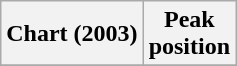<table class="wikitable plainrowheaders" style="text-align:center">
<tr>
<th>Chart (2003)</th>
<th>Peak<br>position</th>
</tr>
<tr>
</tr>
</table>
